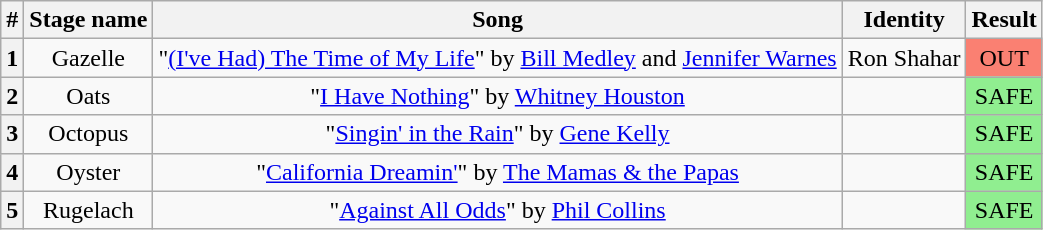<table class="wikitable plainrowheaders" style="text-align: center;">
<tr>
<th>#</th>
<th>Stage name</th>
<th>Song</th>
<th>Identity</th>
<th>Result</th>
</tr>
<tr>
<th>1</th>
<td>Gazelle</td>
<td>"<a href='#'>(I've Had) The Time of My Life</a>" by <a href='#'>Bill Medley</a> and <a href='#'>Jennifer Warnes</a></td>
<td>Ron Shahar</td>
<td bgcolor="salmon">OUT</td>
</tr>
<tr>
<th>2</th>
<td>Oats</td>
<td>"<a href='#'>I Have Nothing</a>" by <a href='#'>Whitney Houston</a></td>
<td></td>
<td bgcolor="lightgreen">SAFE</td>
</tr>
<tr>
<th>3</th>
<td>Octopus</td>
<td>"<a href='#'>Singin' in the Rain</a>" by <a href='#'>Gene Kelly</a></td>
<td></td>
<td bgcolor="lightgreen">SAFE</td>
</tr>
<tr>
<th>4</th>
<td>Oyster</td>
<td>"<a href='#'>California Dreamin'</a>" by <a href='#'>The Mamas & the Papas</a></td>
<td></td>
<td bgcolor="lightgreen">SAFE</td>
</tr>
<tr>
<th>5</th>
<td>Rugelach</td>
<td>"<a href='#'>Against All Odds</a>" by <a href='#'>Phil Collins</a></td>
<td></td>
<td bgcolor="lightgreen">SAFE</td>
</tr>
</table>
